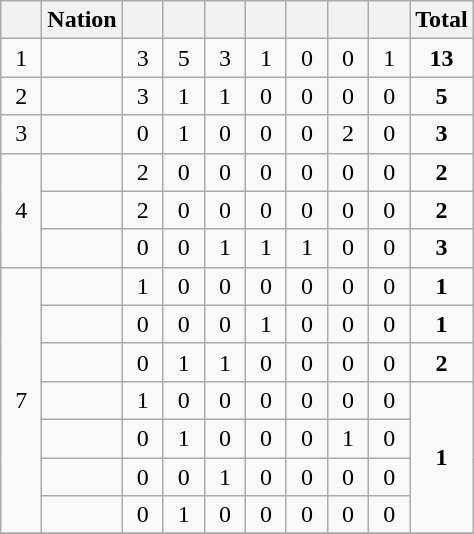<table class="wikitable" style="text-align:center">
<tr>
<th width="20"></th>
<th>Nation</th>
<th width="20"></th>
<th width="20"></th>
<th width="20"></th>
<th width="20"></th>
<th width="20"></th>
<th width="20"></th>
<th width="20"></th>
<th>Total</th>
</tr>
<tr>
<td>1</td>
<td align=left></td>
<td>3</td>
<td>5</td>
<td>3</td>
<td>1</td>
<td>0</td>
<td>0</td>
<td>1</td>
<td><strong>13</strong></td>
</tr>
<tr align=center>
<td>2</td>
<td align=left></td>
<td>3</td>
<td>1</td>
<td>1</td>
<td>0</td>
<td>0</td>
<td>0</td>
<td>0</td>
<td><strong>5</strong></td>
</tr>
<tr align=center>
<td>3</td>
<td align=left></td>
<td>0</td>
<td>1</td>
<td>0</td>
<td>0</td>
<td>0</td>
<td>2</td>
<td>0</td>
<td><strong>3</strong></td>
</tr>
<tr align=center>
<td rowspan="3">4</td>
<td align=left></td>
<td>2</td>
<td>0</td>
<td>0</td>
<td>0</td>
<td>0</td>
<td>0</td>
<td>0</td>
<td><strong>2</strong></td>
</tr>
<tr align=center>
<td align=left></td>
<td>2</td>
<td>0</td>
<td>0</td>
<td>0</td>
<td>0</td>
<td>0</td>
<td>0</td>
<td><strong>2</strong></td>
</tr>
<tr align=center>
<td align=left></td>
<td>0</td>
<td>0</td>
<td>1</td>
<td>1</td>
<td>1</td>
<td>0</td>
<td>0</td>
<td><strong>3</strong></td>
</tr>
<tr align=center>
<td rowspan="7">7</td>
<td align=left></td>
<td>1</td>
<td>0</td>
<td>0</td>
<td>0</td>
<td>0</td>
<td>0</td>
<td>0</td>
<td><strong>1</strong></td>
</tr>
<tr align=center>
<td align=left></td>
<td>0</td>
<td>0</td>
<td>0</td>
<td>1</td>
<td>0</td>
<td>0</td>
<td 0>0</td>
<td><strong>1</strong></td>
</tr>
<tr align=center>
<td align=left></td>
<td>0</td>
<td>1</td>
<td>1</td>
<td>0</td>
<td>0</td>
<td>0</td>
<td 0>0</td>
<td><strong>2</strong></td>
</tr>
<tr align=center>
<td align=left></td>
<td>1</td>
<td>0</td>
<td>0</td>
<td>0</td>
<td>0</td>
<td>0</td>
<td 0>0</td>
<td rowspan="4"><strong>1</strong></td>
</tr>
<tr align=center>
<td align=left></td>
<td>0</td>
<td>1</td>
<td>0</td>
<td>0</td>
<td>0</td>
<td>1</td>
<td 0>0</td>
</tr>
<tr align=center>
<td align=left></td>
<td>0</td>
<td>0</td>
<td>1</td>
<td>0</td>
<td>0</td>
<td>0</td>
<td 0>0</td>
</tr>
<tr align=center>
<td align=left></td>
<td>0</td>
<td>1</td>
<td>0</td>
<td>0</td>
<td>0</td>
<td>0</td>
<td 0>0</td>
</tr>
<tr align=center>
</tr>
</table>
